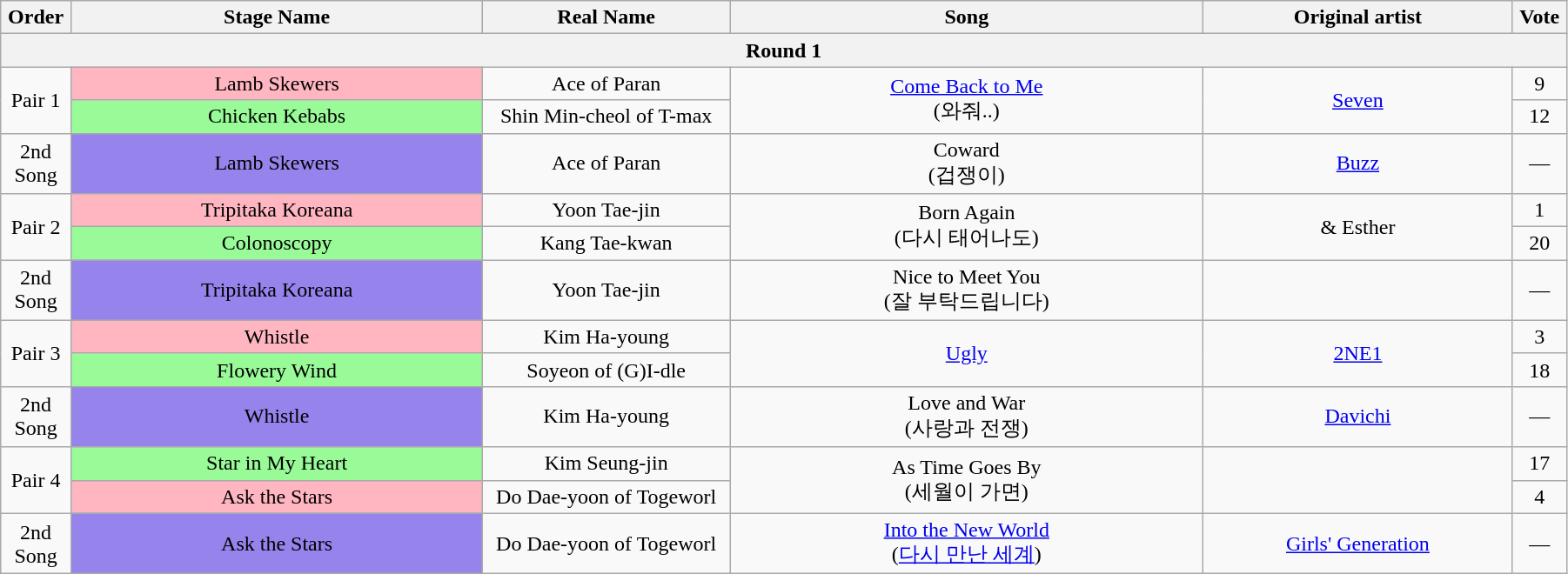<table class="wikitable" style="text-align:center; width:95%;">
<tr>
<th style="width:1%;">Order</th>
<th style="width:20%;">Stage Name</th>
<th style="width:12%;">Real Name</th>
<th style="width:23%;">Song</th>
<th style="width:15%;">Original artist</th>
<th style="width:1%;">Vote</th>
</tr>
<tr>
<th colspan=6>Round 1</th>
</tr>
<tr>
<td rowspan=2>Pair 1</td>
<td bgcolor="lightpink">Lamb Skewers</td>
<td>Ace of Paran</td>
<td rowspan=2><a href='#'>Come Back to Me</a><br>(와줘..)</td>
<td rowspan=2><a href='#'>Seven</a></td>
<td>9</td>
</tr>
<tr>
<td bgcolor="palegreen">Chicken Kebabs</td>
<td>Shin Min-cheol of T-max</td>
<td>12</td>
</tr>
<tr>
<td>2nd Song</td>
<td bgcolor="#9683EC">Lamb Skewers</td>
<td>Ace of Paran</td>
<td>Coward<br>(겁쟁이)</td>
<td><a href='#'>Buzz</a></td>
<td>—</td>
</tr>
<tr>
<td rowspan=2>Pair 2</td>
<td bgcolor="lightpink">Tripitaka Koreana</td>
<td>Yoon Tae-jin</td>
<td rowspan=2>Born Again<br>(다시 태어나도)</td>
<td rowspan=2> & Esther</td>
<td>1</td>
</tr>
<tr>
<td bgcolor="palegreen">Colonoscopy</td>
<td>Kang Tae-kwan</td>
<td>20</td>
</tr>
<tr>
<td>2nd Song</td>
<td bgcolor="#9683EC">Tripitaka Koreana</td>
<td>Yoon Tae-jin</td>
<td>Nice to Meet You<br>(잘 부탁드립니다)</td>
<td></td>
<td>—</td>
</tr>
<tr>
<td rowspan=2>Pair 3</td>
<td bgcolor="lightpink">Whistle</td>
<td>Kim Ha-young</td>
<td rowspan=2><a href='#'>Ugly</a></td>
<td rowspan=2><a href='#'>2NE1</a></td>
<td>3</td>
</tr>
<tr>
<td bgcolor="palegreen">Flowery Wind</td>
<td>Soyeon of (G)I-dle</td>
<td>18</td>
</tr>
<tr>
<td>2nd Song</td>
<td bgcolor="#9683EC">Whistle</td>
<td>Kim Ha-young</td>
<td>Love and War <br>(사랑과 전쟁)</td>
<td><a href='#'>Davichi</a></td>
<td>—</td>
</tr>
<tr>
<td rowspan=2>Pair 4</td>
<td bgcolor="palegreen">Star in My Heart</td>
<td>Kim Seung-jin</td>
<td rowspan=2>As Time Goes By<br>(세월이 가면)</td>
<td rowspan=2></td>
<td>17</td>
</tr>
<tr>
<td bgcolor="lightpink">Ask the Stars</td>
<td>Do Dae-yoon of Togeworl</td>
<td>4</td>
</tr>
<tr>
<td>2nd Song</td>
<td bgcolor="#9683EC">Ask the Stars</td>
<td>Do Dae-yoon of Togeworl</td>
<td><a href='#'>Into the New World</a><br>(<a href='#'>다시 만난 세계</a>)</td>
<td><a href='#'>Girls' Generation</a></td>
<td>—</td>
</tr>
</table>
